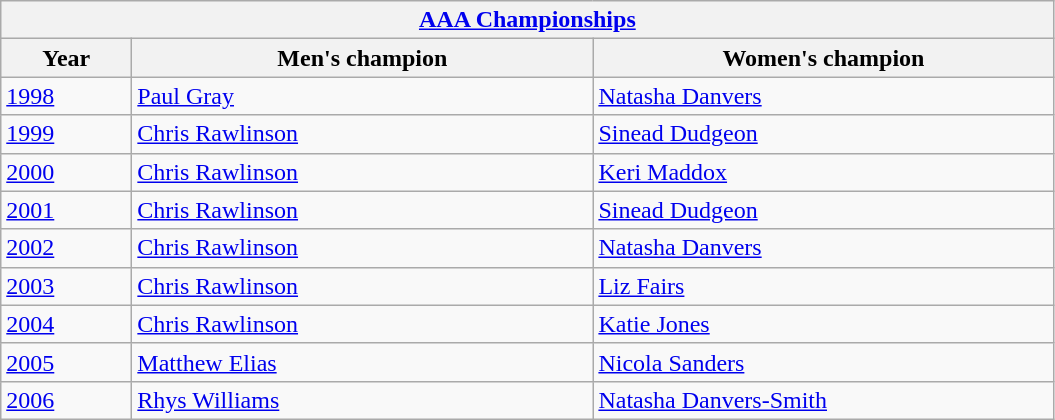<table class="wikitable">
<tr>
<th colspan="3"><a href='#'>AAA Championships</a><br></th>
</tr>
<tr>
<th width=80>Year</th>
<th width=300>Men's champion</th>
<th width=300>Women's champion</th>
</tr>
<tr>
<td><a href='#'>1998</a></td>
<td><a href='#'>Paul Gray</a></td>
<td><a href='#'>Natasha Danvers</a></td>
</tr>
<tr>
<td><a href='#'>1999</a></td>
<td><a href='#'>Chris Rawlinson</a></td>
<td><a href='#'>Sinead Dudgeon</a></td>
</tr>
<tr>
<td><a href='#'>2000</a></td>
<td><a href='#'>Chris Rawlinson</a></td>
<td><a href='#'>Keri Maddox</a></td>
</tr>
<tr>
<td><a href='#'>2001</a></td>
<td><a href='#'>Chris Rawlinson</a></td>
<td><a href='#'>Sinead Dudgeon</a></td>
</tr>
<tr>
<td><a href='#'>2002</a></td>
<td><a href='#'>Chris Rawlinson</a></td>
<td><a href='#'>Natasha Danvers</a></td>
</tr>
<tr>
<td><a href='#'>2003</a></td>
<td><a href='#'>Chris Rawlinson</a></td>
<td><a href='#'>Liz Fairs</a></td>
</tr>
<tr>
<td><a href='#'>2004</a></td>
<td><a href='#'>Chris Rawlinson</a></td>
<td><a href='#'>Katie Jones</a></td>
</tr>
<tr>
<td><a href='#'>2005</a></td>
<td><a href='#'>Matthew Elias</a></td>
<td><a href='#'>Nicola Sanders</a></td>
</tr>
<tr>
<td><a href='#'>2006</a></td>
<td><a href='#'>Rhys Williams</a></td>
<td><a href='#'>Natasha Danvers-Smith</a></td>
</tr>
</table>
